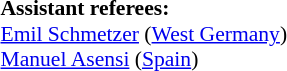<table width=50% style="font-size: 90%">
<tr>
<td><br><br>
<strong>Assistant referees:</strong>
<br><a href='#'>Emil Schmetzer</a> (<a href='#'>West Germany</a>)
<br><a href='#'>Manuel Asensi</a> (<a href='#'>Spain</a>)</td>
</tr>
</table>
